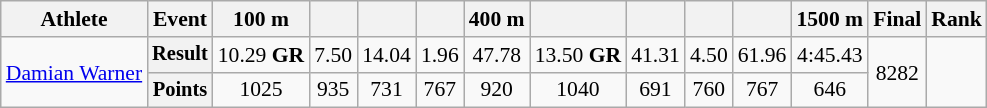<table class="wikitable" style="font-size:90%">
<tr>
<th>Athlete</th>
<th>Event</th>
<th>100 m</th>
<th></th>
<th></th>
<th></th>
<th>400 m</th>
<th></th>
<th></th>
<th></th>
<th></th>
<th>1500 m</th>
<th>Final</th>
<th>Rank</th>
</tr>
<tr align=center>
<td rowspan=2 align=left><a href='#'>Damian Warner</a></td>
<th style="font-size:95%">Result</th>
<td>10.29 <strong>GR</strong></td>
<td>7.50</td>
<td>14.04</td>
<td>1.96</td>
<td>47.78</td>
<td>13.50 <strong>GR</strong></td>
<td>41.31</td>
<td>4.50</td>
<td>61.96</td>
<td>4:45.43</td>
<td rowspan=2>8282</td>
<td rowspan=2></td>
</tr>
<tr align=center>
<th style="font-size:95%">Points</th>
<td>1025</td>
<td>935</td>
<td>731</td>
<td>767</td>
<td>920</td>
<td>1040</td>
<td>691</td>
<td>760</td>
<td>767</td>
<td>646</td>
</tr>
</table>
